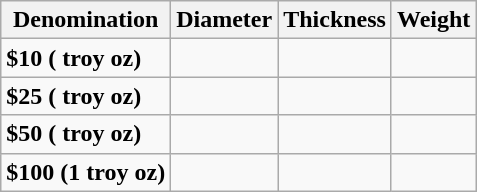<table class="wikitable sortable">
<tr>
<th>Denomination</th>
<th>Diameter</th>
<th>Thickness</th>
<th>Weight</th>
</tr>
<tr>
<td><strong>$10 ( troy oz)</strong></td>
<td></td>
<td></td>
<td></td>
</tr>
<tr>
<td><strong>$25 ( troy oz)</strong></td>
<td></td>
<td></td>
<td></td>
</tr>
<tr>
<td><strong>$50 ( troy oz)</strong></td>
<td></td>
<td></td>
<td></td>
</tr>
<tr>
<td><strong>$100 (1 troy oz)</strong></td>
<td></td>
<td></td>
<td></td>
</tr>
</table>
